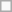<table class="wikitable">
<tr>
<td></td>
</tr>
</table>
